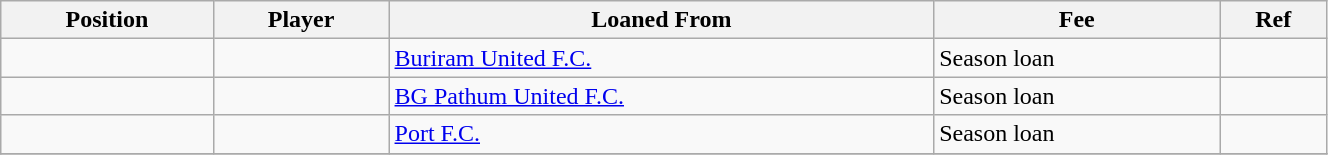<table class="wikitable sortable" style="width:70%; text-align:center; font-size:100%; text-align:left;">
<tr>
<th><strong>Position</strong></th>
<th><strong>Player</strong></th>
<th><strong>Loaned From</strong></th>
<th><strong>Fee</strong></th>
<th><strong>Ref</strong></th>
</tr>
<tr>
<td></td>
<td></td>
<td> <a href='#'>Buriram United F.C.</a></td>
<td>Season loan</td>
<td></td>
</tr>
<tr>
<td></td>
<td></td>
<td> <a href='#'>BG Pathum United F.C.</a></td>
<td>Season loan</td>
<td></td>
</tr>
<tr>
<td></td>
<td></td>
<td> <a href='#'>Port F.C.</a></td>
<td>Season loan</td>
<td></td>
</tr>
<tr>
</tr>
</table>
